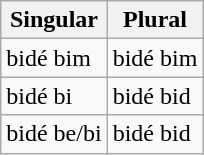<table class="wikitable">
<tr>
<th>Singular</th>
<th>Plural</th>
</tr>
<tr>
<td>bidé bim</td>
<td>bidé bim</td>
</tr>
<tr>
<td>bidé bi</td>
<td>bidé bid</td>
</tr>
<tr>
<td>bidé be/bi</td>
<td>bidé bid</td>
</tr>
</table>
